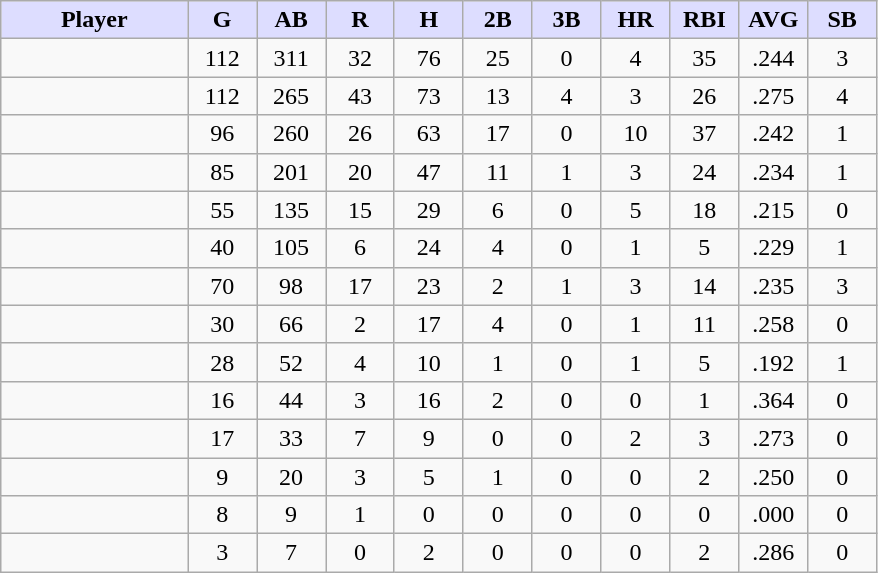<table class="wikitable sortable">
<tr>
<th style="background:#ddf; width:19%;">Player</th>
<th style="background:#ddf; width:7%;">G</th>
<th style="background:#ddf; width:7%;">AB</th>
<th style="background:#ddf; width:7%;">R</th>
<th style="background:#ddf; width:7%;">H</th>
<th style="background:#ddf; width:7%;">2B</th>
<th style="background:#ddf; width:7%;">3B</th>
<th style="background:#ddf; width:7%;">HR</th>
<th style="background:#ddf; width:7%;">RBI</th>
<th style="background:#ddf; width:7%;">AVG</th>
<th style="background:#ddf; width:7%;">SB</th>
</tr>
<tr style="text-align:center;">
<td></td>
<td>112</td>
<td>311</td>
<td>32</td>
<td>76</td>
<td>25</td>
<td>0</td>
<td>4</td>
<td>35</td>
<td>.244</td>
<td>3</td>
</tr>
<tr style="text-align:center;">
<td></td>
<td>112</td>
<td>265</td>
<td>43</td>
<td>73</td>
<td>13</td>
<td>4</td>
<td>3</td>
<td>26</td>
<td>.275</td>
<td>4</td>
</tr>
<tr style="text-align:center;">
<td></td>
<td>96</td>
<td>260</td>
<td>26</td>
<td>63</td>
<td>17</td>
<td>0</td>
<td>10</td>
<td>37</td>
<td>.242</td>
<td>1</td>
</tr>
<tr style="text-align:center;">
<td></td>
<td>85</td>
<td>201</td>
<td>20</td>
<td>47</td>
<td>11</td>
<td>1</td>
<td>3</td>
<td>24</td>
<td>.234</td>
<td>1</td>
</tr>
<tr style="text-align:center;">
<td></td>
<td>55</td>
<td>135</td>
<td>15</td>
<td>29</td>
<td>6</td>
<td>0</td>
<td>5</td>
<td>18</td>
<td>.215</td>
<td>0</td>
</tr>
<tr style="text-align:center;">
<td></td>
<td>40</td>
<td>105</td>
<td>6</td>
<td>24</td>
<td>4</td>
<td>0</td>
<td>1</td>
<td>5</td>
<td>.229</td>
<td>1</td>
</tr>
<tr style="text-align:center;">
<td></td>
<td>70</td>
<td>98</td>
<td>17</td>
<td>23</td>
<td>2</td>
<td>1</td>
<td>3</td>
<td>14</td>
<td>.235</td>
<td>3</td>
</tr>
<tr align=center>
<td></td>
<td>30</td>
<td>66</td>
<td>2</td>
<td>17</td>
<td>4</td>
<td>0</td>
<td>1</td>
<td>11</td>
<td>.258</td>
<td>0</td>
</tr>
<tr style="text-align:center;">
<td></td>
<td>28</td>
<td>52</td>
<td>4</td>
<td>10</td>
<td>1</td>
<td>0</td>
<td>1</td>
<td>5</td>
<td>.192</td>
<td>1</td>
</tr>
<tr style="text-align:center;">
<td></td>
<td>16</td>
<td>44</td>
<td>3</td>
<td>16</td>
<td>2</td>
<td>0</td>
<td>0</td>
<td>1</td>
<td>.364</td>
<td>0</td>
</tr>
<tr align=center>
<td></td>
<td>17</td>
<td>33</td>
<td>7</td>
<td>9</td>
<td>0</td>
<td>0</td>
<td>2</td>
<td>3</td>
<td>.273</td>
<td>0</td>
</tr>
<tr style="text-align:center;">
<td></td>
<td>9</td>
<td>20</td>
<td>3</td>
<td>5</td>
<td>1</td>
<td>0</td>
<td>0</td>
<td>2</td>
<td>.250</td>
<td>0</td>
</tr>
<tr style="text-align:center;">
<td></td>
<td>8</td>
<td>9</td>
<td>1</td>
<td>0</td>
<td>0</td>
<td>0</td>
<td>0</td>
<td>0</td>
<td>.000</td>
<td>0</td>
</tr>
<tr style="text-align:center;">
<td></td>
<td>3</td>
<td>7</td>
<td>0</td>
<td>2</td>
<td>0</td>
<td>0</td>
<td>0</td>
<td>2</td>
<td>.286</td>
<td>0</td>
</tr>
</table>
